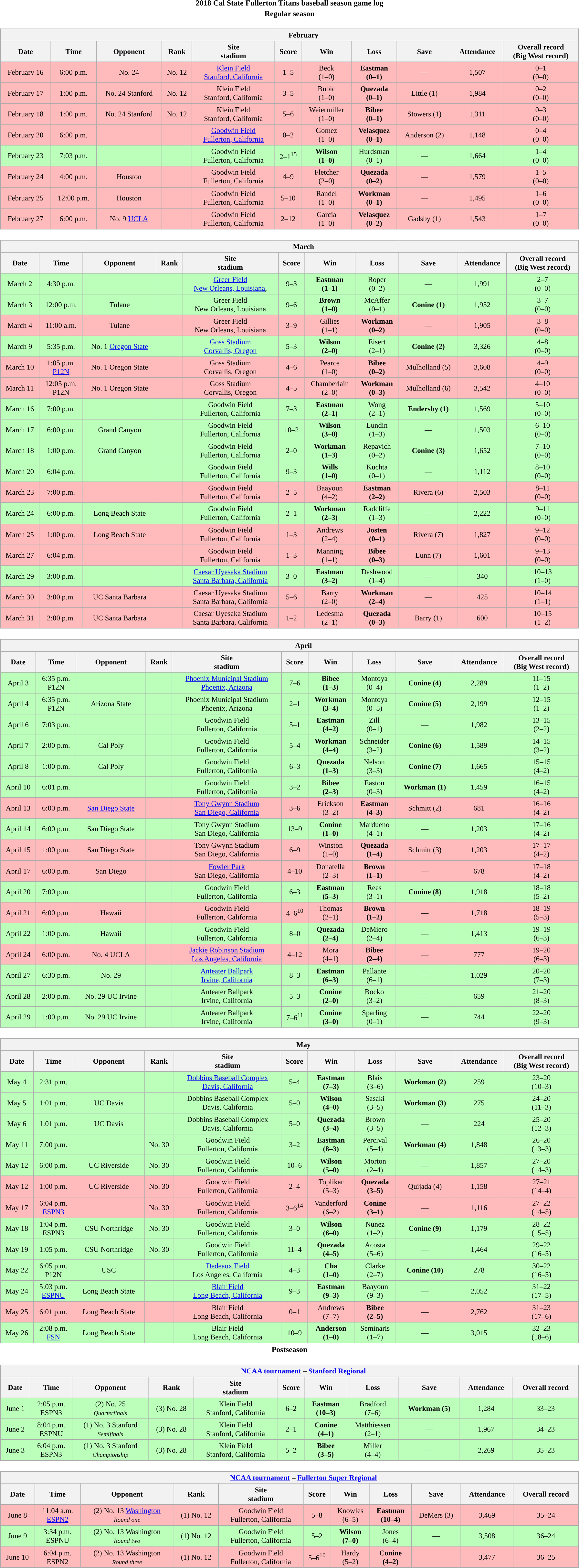<table class="toccolours" width=95% style="clear:both; margin:1.5em auto; text-align:center;">
<tr>
</tr>
<tr>
<th colspan=2>2018 Cal State Fullerton Titans baseball season game log</th>
</tr>
<tr>
<th colspan=2>Regular season</th>
</tr>
<tr valign="top">
<td><br><table class="wikitable collapsible collapsed" style="margin:auto; width:100%; text-align:center; font-size:95%">
<tr>
<th colspan=12 style="padding-left:4em;">February</th>
</tr>
<tr>
<th>Date</th>
<th>Time</th>
<th>Opponent</th>
<th>Rank</th>
<th>Site<br>stadium</th>
<th>Score</th>
<th>Win</th>
<th>Loss</th>
<th>Save</th>
<th>Attendance</th>
<th>Overall record<br>(Big West record)</th>
</tr>
<tr align-"center" bgcolor="#fbb">
<td>February 16</td>
<td>6:00 p.m.</td>
<td>No. 24 </td>
<td>No. 12</td>
<td><a href='#'>Klein Field</a><br><a href='#'>Stanford, California</a></td>
<td>1–5</td>
<td>Beck<br>(1–0)</td>
<td><strong>Eastman<br>(0–1)</strong></td>
<td>—</td>
<td>1,507</td>
<td>0–1<br>(0–0)</td>
</tr>
<tr align="center" bgcolor="#fbb">
<td>February 17</td>
<td>1:00 p.m.</td>
<td>No. 24 Stanford</td>
<td>No. 12</td>
<td>Klein Field<br>Stanford, California</td>
<td>3–5</td>
<td>Bubic<br>(1–0)</td>
<td><strong>Quezada<br>(0–1)</strong></td>
<td>Little (1)</td>
<td>1,984</td>
<td>0–2<br>(0–0)</td>
</tr>
<tr align="center" bgcolor="#fbb">
<td>February 18</td>
<td>1:00 p.m.</td>
<td>No. 24 Stanford</td>
<td>No. 12</td>
<td>Klein Field<br>Stanford, California</td>
<td>5–6</td>
<td>Weiermiller<br>(1–0)</td>
<td><strong>Bibee<br>(0–1)</strong></td>
<td>Stowers (1)</td>
<td>1,311</td>
<td>0–3<br>(0–0)</td>
</tr>
<tr align="center" bgcolor="#fbb">
<td>February 20</td>
<td>6:00 p.m.</td>
<td></td>
<td></td>
<td><a href='#'>Goodwin Field</a><br><a href='#'>Fullerton, California</a></td>
<td>0–2</td>
<td>Gomez<br>(1–0)</td>
<td><strong>Velasquez<br>(0–1)</strong></td>
<td>Anderson (2)</td>
<td>1,148</td>
<td>0–4<br>(0–0)</td>
</tr>
<tr align="center" bgcolor="#bfb">
<td>February 23</td>
<td>7:03 p.m.</td>
<td></td>
<td></td>
<td>Goodwin Field<br>Fullerton, California</td>
<td>2–1<sup>15</sup></td>
<td><strong>Wilson<br>(1–0)</strong></td>
<td>Hurdsman<br>(0–1)</td>
<td>—</td>
<td>1,664</td>
<td>1–4<br>(0–0)</td>
</tr>
<tr align="center" bgcolor="#fbb">
<td>February 24</td>
<td>4:00 p.m.</td>
<td>Houston</td>
<td></td>
<td>Goodwin Field<br>Fullerton, California</td>
<td>4–9</td>
<td>Fletcher<br>(2–0)</td>
<td><strong>Quezada<br>(0–2)</strong></td>
<td>—</td>
<td>1,579</td>
<td>1–5<br>(0–0)</td>
</tr>
<tr align="center" bgcolor="#fbb">
<td>February 25</td>
<td>12:00 p.m.</td>
<td>Houston</td>
<td></td>
<td>Goodwin Field<br>Fullerton, California</td>
<td>5–10</td>
<td>Randel<br>(1–0)</td>
<td><strong>Workman<br>(0–1)</strong></td>
<td>—</td>
<td>1,495</td>
<td>1–6<br>(0–0)</td>
</tr>
<tr align="center" bgcolor="#fbb">
<td>February 27</td>
<td>6:00 p.m.</td>
<td>No. 9 <a href='#'>UCLA</a></td>
<td></td>
<td>Goodwin Field<br>Fullerton, California</td>
<td>2–12</td>
<td>Garcia<br>(1–0)</td>
<td><strong>Velasquez<br>(0–2)</strong></td>
<td>Gadsby (1)</td>
<td>1,543</td>
<td>1–7<br>(0–0)</td>
</tr>
</table>
</td>
</tr>
<tr>
<td><br><table class="wikitable collapsible collapsed" style="margin:auto; width:100%; text-align:center; font-size:95%">
<tr>
<th colspan=12 style="padding-left:4em;">March</th>
</tr>
<tr>
<th>Date</th>
<th>Time</th>
<th>Opponent</th>
<th>Rank</th>
<th>Site<br>stadium</th>
<th>Score</th>
<th>Win</th>
<th>Loss</th>
<th>Save</th>
<th>Attendance</th>
<th>Overall record<br>(Big West record)</th>
</tr>
<tr align="center" bgcolor="#bfb">
<td>March 2</td>
<td>4:30 p.m.</td>
<td></td>
<td></td>
<td><a href='#'>Greer Field</a><br><a href='#'>New Orleans, Louisiana</a>,</td>
<td>9–3</td>
<td><strong>Eastman<br>(1–1)</strong></td>
<td>Roper<br>(0–2)</td>
<td>—</td>
<td>1,991</td>
<td>2–7<br>(0–0)</td>
</tr>
<tr align="center" bgcolor="#bfb">
<td>March 3</td>
<td>12:00 p.m.</td>
<td>Tulane</td>
<td></td>
<td>Greer Field<br>New Orleans, Louisiana</td>
<td>9–6</td>
<td><strong>Brown<br>(1–0)</strong></td>
<td>McAffer<br>(0–1)</td>
<td><strong>Conine (1)</strong></td>
<td>1,952</td>
<td>3–7<br>(0–0)</td>
</tr>
<tr align="center" bgcolor="#fbb">
<td>March 4</td>
<td>11:00 a.m.</td>
<td>Tulane</td>
<td></td>
<td>Greer Field<br>New Orleans, Louisiana</td>
<td>3–9</td>
<td>Gillies<br>(1–1)</td>
<td><strong>Workman<br>(0–2)</strong></td>
<td>—</td>
<td>1,905</td>
<td>3–8<br>(0–0)</td>
</tr>
<tr align="center" bgcolor="#bfb">
<td>March 9</td>
<td>5:35 p.m.</td>
<td>No. 1 <a href='#'>Oregon State</a></td>
<td></td>
<td><a href='#'>Goss Stadium</a><br><a href='#'>Corvallis, Oregon</a></td>
<td>5–3</td>
<td><strong>Wilson<br>(2–0)</strong></td>
<td>Eisert<br>(2–1)</td>
<td><strong>Conine (2)</strong></td>
<td>3,326</td>
<td>4–8<br>(0–0)</td>
</tr>
<tr align="center" bgcolor="#fbb">
<td>March 10</td>
<td>1:05 p.m.<br><a href='#'>P12N</a></td>
<td>No. 1 Oregon State</td>
<td></td>
<td>Goss Stadium<br>Corvallis, Oregon</td>
<td>4–6</td>
<td>Pearce<br>(1–0)</td>
<td><strong>Bibee<br>(0–2)</strong></td>
<td>Mulholland (5)</td>
<td>3,608</td>
<td>4–9<br>(0–0)</td>
</tr>
<tr align="center" bgcolor="#fbb">
<td>March 11</td>
<td>12:05 p.m.<br>P12N</td>
<td>No. 1 Oregon State</td>
<td></td>
<td>Goss Stadium<br>Corvallis, Oregon</td>
<td>4–5</td>
<td>Chamberlain<br>(2–0)</td>
<td><strong>Workman<br>(0–3)</strong></td>
<td>Mulholland (6)</td>
<td>3,542</td>
<td>4–10<br>(0–0)</td>
</tr>
<tr align="center" bgcolor="#bfb">
<td>March 16</td>
<td>7:00 p.m.</td>
<td></td>
<td></td>
<td>Goodwin Field<br>Fullerton, California</td>
<td>7–3</td>
<td><strong>Eastman<br>(2–1)</strong></td>
<td>Wong<br>(2–1)</td>
<td><strong>Endersby (1)</strong></td>
<td>1,569</td>
<td>5–10<br>(0–0)</td>
</tr>
<tr align="center" bgcolor="#bfb">
<td>March 17</td>
<td>6:00 p.m.</td>
<td>Grand Canyon</td>
<td></td>
<td>Goodwin Field<br>Fullerton, California</td>
<td>10–2</td>
<td><strong>Wilson<br>(3–0)</strong></td>
<td>Lundin<br>(1–3)</td>
<td>—</td>
<td>1,503</td>
<td>6–10<br>(0–0)</td>
</tr>
<tr align="center" bgcolor="#bfb">
<td>March 18</td>
<td>1:00 p.m.</td>
<td>Grand Canyon</td>
<td></td>
<td>Goodwin Field<br>Fullerton, California</td>
<td>2–0</td>
<td><strong>Workman<br>(1–3)</strong></td>
<td>Repavich<br>(0–2)</td>
<td><strong>Conine (3)</strong></td>
<td>1,652</td>
<td>7–10<br>(0–0)</td>
</tr>
<tr align="center" bgcolor="#bfb">
<td>March 20</td>
<td>6:04 p.m.</td>
<td></td>
<td></td>
<td>Goodwin Field<br>Fullerton, California</td>
<td>9–3</td>
<td><strong>Wills<br>(1–0)</strong></td>
<td>Kuchta<br>(0–1)</td>
<td>—</td>
<td>1,112</td>
<td>8–10<br>(0–0)</td>
</tr>
<tr align="center" bgcolor="#fbb">
<td>March 23</td>
<td>7:00 p.m.</td>
<td></td>
<td></td>
<td>Goodwin Field<br>Fullerton, California</td>
<td>2–5</td>
<td>Baayoun<br>(4–2)</td>
<td><strong>Eastman<br>(2–2)</strong></td>
<td>Rivera (6)</td>
<td>2,503</td>
<td>8–11<br>(0–0)</td>
</tr>
<tr align="center" bgcolor="#bfb">
<td>March 24</td>
<td>6:00 p.m.</td>
<td>Long Beach State</td>
<td></td>
<td>Goodwin Field<br>Fullerton, California</td>
<td>2–1</td>
<td><strong>Workman<br>(2–3)</strong></td>
<td>Radcliffe<br>(1–3)</td>
<td>—</td>
<td>2,222</td>
<td>9–11<br>(0–0)</td>
</tr>
<tr align="center" bgcolor="#fbb">
<td>March 25</td>
<td>1:00 p.m.</td>
<td>Long Beach State</td>
<td></td>
<td>Goodwin Field<br>Fullerton, California</td>
<td>1–3</td>
<td>Andrews<br>(2–4)</td>
<td><strong>Josten<br>(0–1)</strong></td>
<td>Rivera (7)</td>
<td>1,827</td>
<td>9–12<br>(0–0)</td>
</tr>
<tr align="center" bgcolor="#fbb">
<td>March 27</td>
<td>6:04 p.m.</td>
<td></td>
<td></td>
<td>Goodwin Field<br>Fullerton, California</td>
<td>1–3</td>
<td>Manning<br>(1–1)</td>
<td><strong>Bibee<br>(0–3)</strong></td>
<td>Lunn (7)</td>
<td>1,601</td>
<td>9–13<br>(0–0)</td>
</tr>
<tr align="center" bgcolor="#bfb">
<td>March 29</td>
<td>3:00 p.m.</td>
<td></td>
<td></td>
<td><a href='#'>Caesar Uyesaka Stadium</a><br><a href='#'>Santa Barbara, California</a></td>
<td>3–0</td>
<td><strong>Eastman<br>(3–2)</strong></td>
<td>Dashwood<br>(1–4)</td>
<td>—</td>
<td>340</td>
<td>10–13<br>(1–0)</td>
</tr>
<tr align="center" bgcolor="#fbb">
<td>March 30</td>
<td>3:00 p.m.</td>
<td>UC Santa Barbara</td>
<td></td>
<td>Caesar Uyesaka Stadium<br>Santa Barbara, California</td>
<td>5–6</td>
<td>Barry<br>(2–0)</td>
<td><strong>Workman<br>(2–4)</strong></td>
<td>—</td>
<td>425</td>
<td>10–14<br>(1–1)</td>
</tr>
<tr align="center" bgcolor="#fbb">
<td>March 31</td>
<td>2:00 p.m.</td>
<td>UC Santa Barbara</td>
<td></td>
<td>Caesar Uyesaka Stadium<br>Santa Barbara, California</td>
<td>1–2</td>
<td>Ledesma<br>(2–1)</td>
<td><strong>Quezada<br>(0–3)</strong></td>
<td>Barry (1)</td>
<td>600</td>
<td>10–15<br>(1–2)</td>
</tr>
</table>
</td>
</tr>
<tr>
<td><br><table class="wikitable collapsible collapsed" style="margin:auto; width:100%; text-align:center; font-size:95%">
<tr>
<th colspan=12 style="padding-left:4em;">April</th>
</tr>
<tr>
<th>Date</th>
<th>Time</th>
<th>Opponent</th>
<th>Rank</th>
<th>Site<br>stadium</th>
<th>Score</th>
<th>Win</th>
<th>Loss</th>
<th>Save</th>
<th>Attendance</th>
<th>Overall record<br>(Big West record)</th>
</tr>
<tr align="center" bgcolor="#bfb">
<td>April 3</td>
<td>6:35 p.m.<br>P12N</td>
<td></td>
<td></td>
<td><a href='#'>Phoenix Municipal Stadium</a><br><a href='#'>Phoenix, Arizona</a></td>
<td>7–6</td>
<td><strong>Bibee<br>(1–3)</strong></td>
<td>Montoya<br>(0–4)</td>
<td><strong>Conine (4)</strong></td>
<td>2,289</td>
<td>11–15<br>(1–2)</td>
</tr>
<tr align="center" bgcolor="#bfb">
<td>April 4</td>
<td>6:35 p.m.<br>P12N</td>
<td>Arizona State</td>
<td></td>
<td>Phoenix Municipal Stadium<br>Phoenix, Arizona</td>
<td>2–1</td>
<td><strong>Workman<br>(3–4)</strong></td>
<td>Montoya<br>(0–5)</td>
<td><strong>Conine (5)</strong></td>
<td>2,199</td>
<td>12–15<br>(1–2)</td>
</tr>
<tr align="center" bgcolor="#bfb">
<td>April 6</td>
<td>7:03 p.m.</td>
<td></td>
<td></td>
<td>Goodwin Field<br>Fullerton, California</td>
<td>5–1</td>
<td><strong>Eastman<br>(4–2)</strong></td>
<td>Zill<br>(0–1)</td>
<td>—</td>
<td>1,982</td>
<td>13–15<br>(2–2)</td>
</tr>
<tr align="center" bgcolor="#bfb">
<td>April 7</td>
<td>2:00 p.m.</td>
<td>Cal Poly</td>
<td></td>
<td>Goodwin Field<br>Fullerton, California</td>
<td>5–4</td>
<td><strong>Workman<br>(4–4)</strong></td>
<td>Schneider<br>(3–2)</td>
<td><strong>Conine (6)</strong></td>
<td>1,589</td>
<td>14–15<br>(3–2)</td>
</tr>
<tr align="center" bgcolor="#bfb">
<td>April 8</td>
<td>1:00 p.m.</td>
<td>Cal Poly</td>
<td></td>
<td>Goodwin Field<br>Fullerton, California</td>
<td>6–3</td>
<td><strong>Quezada<br>(1–3)</strong></td>
<td>Nelson<br>(3–3)</td>
<td><strong>Conine (7)</strong></td>
<td>1,665</td>
<td>15–15<br>(4–2)</td>
</tr>
<tr align="center" bgcolor="#bfb">
<td>April 10</td>
<td>6:01 p.m.</td>
<td></td>
<td></td>
<td>Goodwin Field<br>Fullerton, California</td>
<td>3–2</td>
<td><strong>Bibee<br>(2–3)</strong></td>
<td>Easton<br>(0–3)</td>
<td><strong>Workman (1)</strong></td>
<td>1,459</td>
<td>16–15<br>(4–2)</td>
</tr>
<tr align="center" bgcolor="#fbb">
<td>April 13</td>
<td>6:00 p.m.</td>
<td><a href='#'>San Diego State</a></td>
<td></td>
<td><a href='#'>Tony Gwynn Stadium</a><br><a href='#'>San Diego, California</a></td>
<td>3–6</td>
<td>Erickson<br>(3–2)</td>
<td><strong>Eastman<br>(4–3)</strong></td>
<td>Schmitt (2)</td>
<td>681</td>
<td>16–16<br>(4–2)</td>
</tr>
<tr align="center" bgcolor="#bfb">
<td>April 14</td>
<td>6:00 p.m.</td>
<td>San Diego State</td>
<td></td>
<td>Tony Gwynn Stadium<br>San Diego, California</td>
<td>13–9</td>
<td><strong>Conine<br>(1–0)</strong></td>
<td>Mardueno<br>(4–1)</td>
<td>—</td>
<td>1,203</td>
<td>17–16<br>(4–2)</td>
</tr>
<tr align="center" bgcolor="#fbb">
<td>April 15</td>
<td>1:00 p.m.</td>
<td>San Diego State</td>
<td></td>
<td>Tony Gwynn Stadium<br>San Diego, California</td>
<td>6–9</td>
<td>Winston<br>(1–0)</td>
<td><strong>Quezada<br>(1–4)</strong></td>
<td>Schmitt (3)</td>
<td>1,203</td>
<td>17–17<br>(4–2)</td>
</tr>
<tr align="center" bgcolor="#fbb">
<td>April 17</td>
<td>6:00 p.m.</td>
<td>San Diego</td>
<td></td>
<td><a href='#'>Fowler Park</a><br>San Diego, California</td>
<td>4–10</td>
<td>Donatella<br>(2–3)</td>
<td><strong>Brown<br>(1–1)</strong></td>
<td>—</td>
<td>678</td>
<td>17–18<br>(4–2)</td>
</tr>
<tr align="center" bgcolor="#bfb">
<td>April 20</td>
<td>7:00 p.m.</td>
<td></td>
<td></td>
<td>Goodwin Field<br>Fullerton, California</td>
<td>6–3</td>
<td><strong>Eastman<br>(5–3)</strong></td>
<td>Rees<br>(3–1)</td>
<td><strong>Conine (8)</strong></td>
<td>1,918</td>
<td>18–18<br>(5–2)</td>
</tr>
<tr align="center" bgcolor="#fbb">
<td>April 21</td>
<td>6:00 p.m.</td>
<td>Hawaii</td>
<td></td>
<td>Goodwin Field<br>Fullerton, California</td>
<td>4–6<sup>10</sup></td>
<td>Thomas<br>(2–1)</td>
<td><strong>Brown<br>(1–2)</strong></td>
<td>—</td>
<td>1,718</td>
<td>18–19<br>(5–3)</td>
</tr>
<tr align="center" bgcolor="#bfb">
<td>April 22</td>
<td>1:00 p.m.</td>
<td>Hawaii</td>
<td></td>
<td>Goodwin Field<br>Fullerton, California</td>
<td>8–0</td>
<td><strong>Quezada<br>(2–4)</strong></td>
<td>DeMiero<br>(2–4)</td>
<td>—</td>
<td>1,413</td>
<td>19–19<br>(6–3)</td>
</tr>
<tr align="center" bgcolor="#fbb">
<td>April 24</td>
<td>6:00 p.m.</td>
<td>No. 4 UCLA</td>
<td></td>
<td><a href='#'>Jackie Robinson Stadium</a><br><a href='#'>Los Angeles, California</a></td>
<td>4–12</td>
<td>Mora<br>(4–1)</td>
<td><strong>Bibee<br>(2–4)</strong></td>
<td>—</td>
<td>777</td>
<td>19–20<br>(6–3)</td>
</tr>
<tr align="center" bgcolor="#bfb">
<td>April 27</td>
<td>6:30 p.m.</td>
<td>No. 29 </td>
<td></td>
<td><a href='#'>Anteater Ballpark</a><br><a href='#'>Irvine, California</a></td>
<td>8–3</td>
<td><strong>Eastman<br>(6–3)</strong></td>
<td>Pallante<br>(6–1)</td>
<td>—</td>
<td>1,029</td>
<td>20–20<br>(7–3)</td>
</tr>
<tr align="center" bgcolor="#bfb">
<td>April 28</td>
<td>2:00 p.m.</td>
<td>No. 29 UC Irvine</td>
<td></td>
<td>Anteater Ballpark<br>Irvine, California</td>
<td>5–3</td>
<td><strong>Conine<br>(2–0)</strong></td>
<td>Bocko<br>(3–2)</td>
<td>—</td>
<td>659</td>
<td>21–20<br>(8–3)</td>
</tr>
<tr align="center" bgcolor="#bfb">
<td>April 29</td>
<td>1:00 p.m.</td>
<td>No. 29 UC Irvine</td>
<td></td>
<td>Anteater Ballpark<br>Irvine, California</td>
<td>7–6<sup>11</sup></td>
<td><strong>Conine<br>(3–0)</strong></td>
<td>Sparling<br>(0–1)</td>
<td>—</td>
<td>744</td>
<td>22–20<br>(9–3)</td>
</tr>
</table>
</td>
</tr>
<tr>
<td><br><table class="wikitable collapsible collapsed" style="margin:auto; width:100%; text-align:center; font-size:95%">
<tr>
<th colspan=12 style="padding-left:4em;">May</th>
</tr>
<tr>
<th>Date</th>
<th>Time</th>
<th>Opponent</th>
<th>Rank</th>
<th>Site<br>stadium</th>
<th>Score</th>
<th>Win</th>
<th>Loss</th>
<th>Save</th>
<th>Attendance</th>
<th>Overall record<br>(Big West record)</th>
</tr>
<tr align="center" bgcolor="#bfb">
<td>May 4</td>
<td>2:31 p.m.</td>
<td></td>
<td></td>
<td><a href='#'>Dobbins Baseball Complex</a><br><a href='#'>Davis, California</a></td>
<td>5–4</td>
<td><strong>Eastman<br>(7–3)</strong></td>
<td>Blais<br>(3–6)</td>
<td><strong>Workman (2)</strong></td>
<td>259</td>
<td>23–20<br>(10–3)</td>
</tr>
<tr align="center" bgcolor="#bfb">
<td>May 5</td>
<td>1:01 p.m.</td>
<td>UC Davis</td>
<td></td>
<td>Dobbins Baseball Complex<br>Davis, California</td>
<td>5–0</td>
<td><strong>Wilson<br>(4–0)</strong></td>
<td>Sasaki<br>(3–5)</td>
<td><strong>Workman (3)</strong></td>
<td>275</td>
<td>24–20<br>(11–3)</td>
</tr>
<tr align="center" bgcolor="#bfb">
<td>May 6</td>
<td>1:01 p.m.</td>
<td>UC Davis</td>
<td></td>
<td>Dobbins Baseball Complex<br>Davis, California</td>
<td>5–0</td>
<td><strong>Quezada<br>(3–4)</strong></td>
<td>Brown<br>(3–5)</td>
<td>—</td>
<td>224</td>
<td>25–20<br>(12–3)</td>
</tr>
<tr align="center" bgcolor="#bfb">
<td>May 11</td>
<td>7:00 p.m.</td>
<td></td>
<td>No. 30</td>
<td>Goodwin Field<br>Fullerton, California</td>
<td>3–2</td>
<td><strong>Eastman<br>(8–3)</strong></td>
<td>Percival<br>(5–4)</td>
<td><strong>Workman (4)</strong></td>
<td>1,848</td>
<td>26–20<br>(13–3)</td>
</tr>
<tr align="center" bgcolor="#bfb">
<td>May 12</td>
<td>6:00 p.m.</td>
<td>UC Riverside</td>
<td>No. 30</td>
<td>Goodwin Field<br>Fullerton, California</td>
<td>10–6</td>
<td><strong>Wilson<br>(5–0)</strong></td>
<td>Morton<br>(2–4)</td>
<td>—</td>
<td>1,857</td>
<td>27–20<br>(14–3)</td>
</tr>
<tr align="center" bgcolor="#fbb">
<td>May 12</td>
<td>1:00 p.m.</td>
<td>UC Riverside</td>
<td>No. 30</td>
<td>Goodwin Field<br>Fullerton, California</td>
<td>2–4</td>
<td>Toplikar<br>(5–3)</td>
<td><strong>Quezada<br>(3–5)</strong></td>
<td>Quijada (4)</td>
<td>1,158</td>
<td>27–21<br>(14–4)</td>
</tr>
<tr align="center" bgcolor="#fbb">
<td>May 17</td>
<td>6:04 p.m.<br><a href='#'>ESPN3</a></td>
<td></td>
<td>No. 30</td>
<td>Goodwin Field<br>Fullerton, California</td>
<td>3–6<sup>14</sup></td>
<td>Vanderford<br>(6–2)</td>
<td><strong>Conine<br>(3–1)</strong></td>
<td>—</td>
<td>1,116</td>
<td>27–22<br>(14–5)</td>
</tr>
<tr align="center" bgcolor="#bfb">
<td>May 18</td>
<td>1:04 p.m.<br>ESPN3</td>
<td>CSU Northridge</td>
<td>No. 30</td>
<td>Goodwin Field<br>Fullerton, California</td>
<td>3–0</td>
<td><strong>Wilson<br>(6–0)</strong></td>
<td>Nunez<br>(1–2)</td>
<td><strong>Conine (9)</strong></td>
<td>1,179</td>
<td>28–22<br>(15–5)</td>
</tr>
<tr align="center" bgcolor="#bfb">
<td>May 19</td>
<td>1:05 p.m.</td>
<td>CSU Northridge</td>
<td>No. 30</td>
<td>Goodwin Field<br>Fullerton, California</td>
<td>11–4</td>
<td><strong>Quezada<br>(4–5)</strong></td>
<td>Acosta<br>(5–6)</td>
<td>—</td>
<td>1,464</td>
<td>29–22<br>(16–5)</td>
</tr>
<tr align="center" bgcolor="#bfb">
<td>May 22</td>
<td>6:05 p.m.<br>P12N</td>
<td>USC</td>
<td></td>
<td><a href='#'>Dedeaux Field</a><br>Los Angeles, California</td>
<td>4–3</td>
<td><strong>Cha<br>(1–0)</strong></td>
<td>Clarke<br>(2–7)</td>
<td><strong>Conine (10)</strong></td>
<td>278</td>
<td>30–22<br>(16–5)</td>
</tr>
<tr align="center" bgcolor="#bfb">
<td>May 24</td>
<td>5:03 p.m.<br><a href='#'>ESPNU</a></td>
<td>Long Beach State</td>
<td></td>
<td><a href='#'>Blair Field</a><br><a href='#'>Long Beach, California</a></td>
<td>9–3</td>
<td><strong>Eastman<br>(9–3)</strong></td>
<td>Baayoun<br>(9–3)</td>
<td>—</td>
<td>2,052</td>
<td>31–22<br>(17–5)</td>
</tr>
<tr align="center" bgcolor="#fbb">
<td>May 25</td>
<td>6:01 p.m.</td>
<td>Long Beach State</td>
<td></td>
<td>Blair Field<br>Long Beach, California</td>
<td>0–1</td>
<td>Andrews<br>(7–7)</td>
<td><strong>Bibee<br>(2–5)</strong></td>
<td>—</td>
<td>2,762</td>
<td>31–23<br>(17–6)</td>
</tr>
<tr align="center" bgcolor="#bfb">
<td>May 26</td>
<td>2:08 p.m.<br><a href='#'>FSN</a></td>
<td>Long Beach State</td>
<td></td>
<td>Blair Field<br>Long Beach, California</td>
<td>10–9</td>
<td><strong>Anderson<br>(1–0)</strong></td>
<td>Seminaris<br>(1–7)</td>
<td>—</td>
<td>3,015</td>
<td>32–23<br>(18–6)</td>
</tr>
</table>
</td>
</tr>
<tr>
<th colspan=2>Postseason</th>
</tr>
<tr valign="top">
<td><br><table class="wikitable collapsible collapsed" style="margin:auto; width:100%; text-align:center; font-size:95%">
<tr>
<th colspan=12 style="padding-left:4em;"><a href='#'><span>NCAA tournament</span></a> – <a href='#'><span>Stanford Regional</span></a></th>
</tr>
<tr>
<th>Date</th>
<th>Time</th>
<th>Opponent</th>
<th>Rank</th>
<th>Site<br>stadium</th>
<th>Score</th>
<th>Win</th>
<th>Loss</th>
<th>Save</th>
<th>Attendance</th>
<th>Overall record</th>
</tr>
<tr align="center" bgcolor="#bfb">
<td>June 1</td>
<td>2:05 p.m.<br>ESPN3</td>
<td>(2) No. 25 <br><em><small>Quarterfinals</small></em></td>
<td>(3) No. 28</td>
<td>Klein Field<br>Stanford, California</td>
<td>6–2</td>
<td><strong>Eastman<br>(10–3)</strong></td>
<td>Bradford<br>(7–6)</td>
<td><strong>Workman (5)</strong></td>
<td>1,284</td>
<td>33–23</td>
</tr>
<tr align="center" bgcolor="#bfb">
<td>June 2</td>
<td>8:04 p.m.<br>ESPNU</td>
<td>(1) No. 3 Stanford<br><em><small>Semifinals</small></em></td>
<td>(3) No. 28</td>
<td>Klein Field<br>Stanford, California</td>
<td>2–1</td>
<td><strong>Conine<br>(4–1)</strong></td>
<td>Matthiessen<br>(2–1)</td>
<td>—</td>
<td>1,967</td>
<td>34–23</td>
</tr>
<tr align="center" bgcolor="#bfb">
<td>June 3</td>
<td>6:04 p.m.<br>ESPN3</td>
<td>(1) No. 3 Stanford<br><em><small>Championship</small></em></td>
<td>(3) No. 28</td>
<td>Klein Field<br>Stanford, California</td>
<td>5–2</td>
<td><strong>Bibee<br>(3–5)</strong></td>
<td>Miller<br>(4–4)</td>
<td>—</td>
<td>2,269</td>
<td>35–23</td>
</tr>
</table>
</td>
</tr>
<tr>
<td><br><table class="wikitable collapsible collapsed" style="margin:auto; width:100%; text-align:center; font-size:95%">
<tr>
<th colspan=12 style="padding-left:4em;"><a href='#'><span>NCAA tournament</span></a> – <a href='#'><span>Fullerton Super Regional</span></a></th>
</tr>
<tr>
<th>Date</th>
<th>Time</th>
<th>Opponent</th>
<th>Rank</th>
<th>Site<br>stadium</th>
<th>Score</th>
<th>Win</th>
<th>Loss</th>
<th>Save</th>
<th>Attendance</th>
<th>Overall record</th>
</tr>
<tr align="center" bgcolor="#fbb">
<td>June 8</td>
<td>11:04 a.m.<br><a href='#'>ESPN2</a></td>
<td>(2) No. 13 <a href='#'>Washington</a><br><em><small>Round one</small></em></td>
<td>(1) No. 12</td>
<td>Goodwin Field<br>Fullerton, California</td>
<td>5–8</td>
<td>Knowles<br>(6–5)</td>
<td><strong>Eastman<br>(10–4)</strong></td>
<td>DeMers (3)</td>
<td>3,469</td>
<td>35–24</td>
</tr>
<tr align="center" bgcolor="#bfb">
<td>June 9</td>
<td>3:34 p.m.<br>ESPNU</td>
<td>(2) No. 13 Washington<br><em><small>Round two</small></em></td>
<td>(1) No. 12</td>
<td>Goodwin Field<br>Fullerton, California</td>
<td>5–2</td>
<td><strong>Wilson<br>(7–0)</strong></td>
<td>Jones<br>(6–4)</td>
<td>—</td>
<td>3,508</td>
<td>36–24</td>
</tr>
<tr align="center" bgcolor="#fbb">
<td>June 10</td>
<td>6:04 p.m.<br>ESPN2</td>
<td>(2) No. 13 Washington<br><em><small>Round three</small></em></td>
<td>(1) No. 12</td>
<td>Goodwin Field<br>Fullerton, California</td>
<td>5–6<sup>10</sup></td>
<td>Hardy<br>(5–2)</td>
<td><strong>Conine<br>(4–2)</strong></td>
<td>—</td>
<td>3,477</td>
<td>36–25</td>
</tr>
</table>
</td>
</tr>
<tr>
<td> </td>
</tr>
</table>
